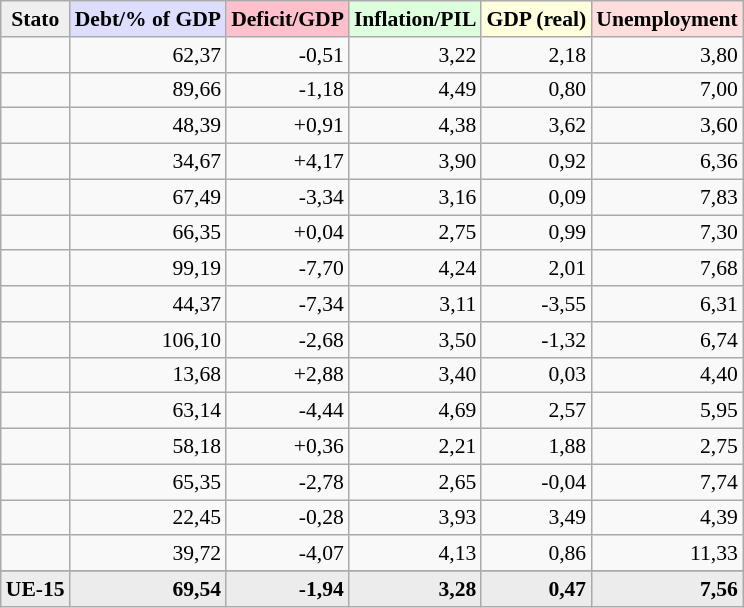<table class="wikitable sortable" style="font-size:90%;">
<tr>
<th style="background:#efefef;">Stato</th>
<th style="background:#ddddff;">Debt/% of GDP</th>
<th style="background:#ffc0cb;">Deficit/GDP</th>
<th style="background:#ddffdd;">Inflation/PIL</th>
<th style="background:#ffffdd">GDP (real)</th>
<th style="background:#ffdddd">Unemployment</th>
</tr>
<tr>
<td></td>
<td align=right>62,37</td>
<td align=right>-0,51</td>
<td align=right>3,22</td>
<td align=right>2,18</td>
<td align=right>3,80</td>
</tr>
<tr>
<td></td>
<td align=right>89,66</td>
<td align=right>-1,18</td>
<td align=right>4,49</td>
<td align=right>0,80</td>
<td align=right>7,00</td>
</tr>
<tr>
<td></td>
<td align=right>48,39</td>
<td align=right>+0,91</td>
<td align=right>4,38</td>
<td align=right>3,62</td>
<td align=right>3,60</td>
</tr>
<tr>
<td></td>
<td align=right>34,67</td>
<td align=right>+4,17</td>
<td align=right>3,90</td>
<td align=right>0,92</td>
<td align=right>6,36</td>
</tr>
<tr>
<td></td>
<td align=right>67,49</td>
<td align=right>-3,34</td>
<td align=right>3,16</td>
<td align=right>0,09</td>
<td align=right>7,83</td>
</tr>
<tr>
<td></td>
<td align=right>66,35</td>
<td align=right>+0,04</td>
<td align=right>2,75</td>
<td align=right>0,99</td>
<td align=right>7,30</td>
</tr>
<tr>
<td></td>
<td align=right>99,19</td>
<td align=right>-7,70</td>
<td align=right>4,24</td>
<td align=right>2,01</td>
<td align=right>7,68</td>
</tr>
<tr>
<td></td>
<td align=right>44,37</td>
<td align=right>-7,34</td>
<td align=right>3,11</td>
<td align=right>-3,55</td>
<td align=right>6,31</td>
</tr>
<tr>
<td></td>
<td align=right>106,10</td>
<td align=right>-2,68</td>
<td align=right>3,50</td>
<td align=right>-1,32</td>
<td align=right>6,74</td>
</tr>
<tr>
<td></td>
<td align=right>13,68</td>
<td align=right>+2,88</td>
<td align=right>3,40</td>
<td align=right>0,03</td>
<td align=right>4,40</td>
</tr>
<tr>
<td></td>
<td align=right>63,14</td>
<td align=right>-4,44</td>
<td align=right>4,69</td>
<td align=right>2,57</td>
<td align=right>5,95</td>
</tr>
<tr>
<td></td>
<td align=right>58,18</td>
<td align=right>+0,36</td>
<td align=right>2,21</td>
<td align=right>1,88</td>
<td align=right>2,75</td>
</tr>
<tr>
<td></td>
<td align=right>65,35</td>
<td align=right>-2,78</td>
<td align=right>2,65</td>
<td align=right>-0,04</td>
<td align=right>7,74</td>
</tr>
<tr>
<td></td>
<td align=right>22,45</td>
<td align=right>-0,28</td>
<td align=right>3,93</td>
<td align=right>3,49</td>
<td align=right>4,39</td>
</tr>
<tr>
<td></td>
<td align=right>39,72</td>
<td align=right>-4,07</td>
<td align=right>4,13</td>
<td align=right>0,86</td>
<td align=right>11,33</td>
</tr>
<tr>
</tr>
<tr bgcolor="#ececec">
<td><strong>UE-15</strong></td>
<td align=right><strong>69,54</strong></td>
<td align=right><strong>-1,94</strong></td>
<td align=right><strong>3,28</strong></td>
<td align=right><strong>0,47</strong></td>
<td align=right><strong>7,56</strong></td>
</tr>
</table>
